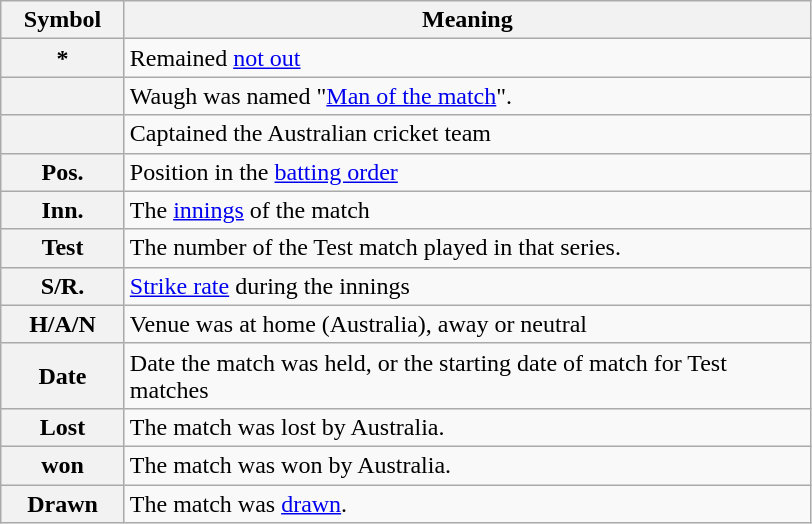<table class="wikitable plainrowheaders" border="1">
<tr>
<th scope="col" style="width:75px">Symbol</th>
<th scope="col" style="width:450px">Meaning</th>
</tr>
<tr>
<th scope="row">*</th>
<td>Remained <a href='#'>not out</a></td>
</tr>
<tr>
<th scope="row"></th>
<td>Waugh was named "<a href='#'>Man of the match</a>".</td>
</tr>
<tr>
<th scope="row"></th>
<td>Captained the Australian cricket team</td>
</tr>
<tr>
<th scope="row">Pos.</th>
<td>Position in the <a href='#'>batting order</a></td>
</tr>
<tr>
<th scope="row">Inn.</th>
<td>The <a href='#'>innings</a> of the match</td>
</tr>
<tr>
<th scope="row">Test</th>
<td>The number of the Test match played in that series.</td>
</tr>
<tr>
<th scope="row">S/R.</th>
<td><a href='#'>Strike rate</a> during the innings</td>
</tr>
<tr>
<th scope="row">H/A/N</th>
<td>Venue was at home (Australia), away or neutral</td>
</tr>
<tr>
<th scope="row">Date</th>
<td>Date the match was held, or the starting date of match for Test matches</td>
</tr>
<tr>
<th scope="row">Lost</th>
<td>The match was lost by Australia.</td>
</tr>
<tr>
<th scope="row">won</th>
<td>The match was won by Australia.</td>
</tr>
<tr>
<th scope="row">Drawn</th>
<td>The match was <a href='#'>drawn</a>.</td>
</tr>
</table>
